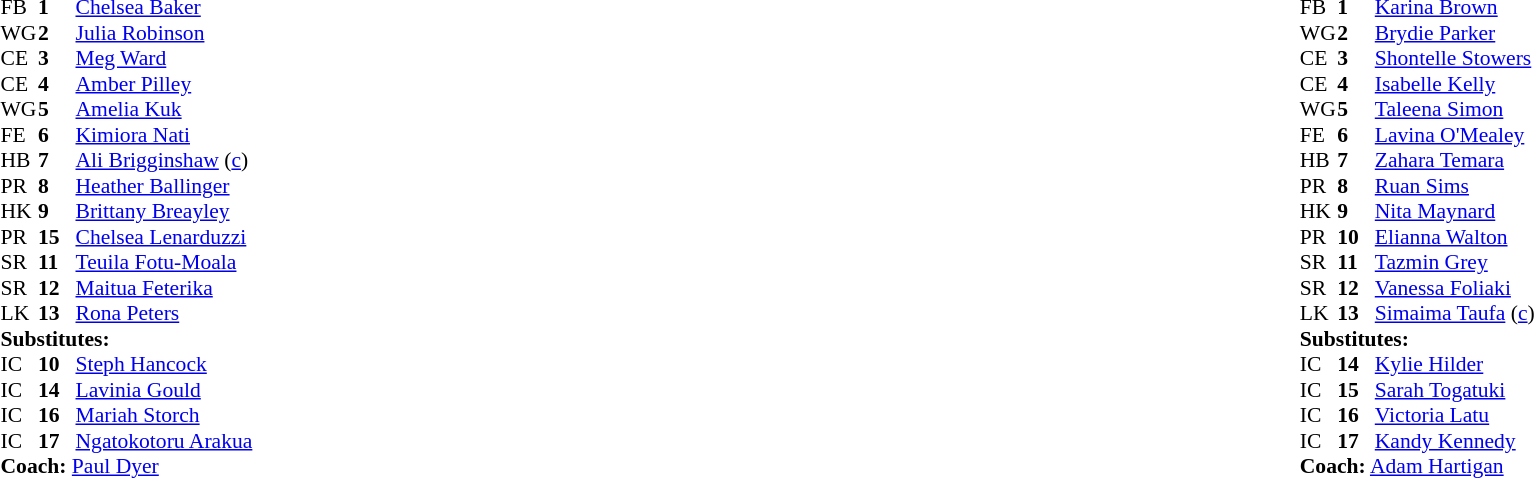<table width="100%" class="mw-collapsible mw-collapsed">
<tr>
<td valign="top" width="50%"><br><table cellspacing="0" cellpadding="0" style="font-size: 90%">
<tr>
<th width="25"></th>
<th width="25"></th>
</tr>
<tr>
<td>FB</td>
<td><strong>1</strong></td>
<td><a href='#'>Chelsea Baker</a></td>
</tr>
<tr>
<td>WG</td>
<td><strong>2</strong></td>
<td><a href='#'>Julia Robinson</a></td>
</tr>
<tr>
<td>CE</td>
<td><strong>3</strong></td>
<td><a href='#'>Meg Ward</a></td>
</tr>
<tr>
<td>CE</td>
<td><strong>4</strong></td>
<td><a href='#'>Amber Pilley</a></td>
</tr>
<tr>
<td>WG</td>
<td><strong>5</strong></td>
<td><a href='#'>Amelia Kuk</a></td>
</tr>
<tr>
<td>FE</td>
<td><strong>6</strong></td>
<td><a href='#'>Kimiora Nati</a></td>
</tr>
<tr>
<td>HB</td>
<td><strong>7</strong></td>
<td><a href='#'>Ali Brigginshaw</a> (<a href='#'>c</a>)</td>
</tr>
<tr>
<td>PR</td>
<td><strong>8</strong></td>
<td><a href='#'>Heather Ballinger</a></td>
</tr>
<tr>
<td>HK</td>
<td><strong>9</strong></td>
<td><a href='#'>Brittany Breayley</a></td>
</tr>
<tr>
<td>PR</td>
<td><strong>15</strong></td>
<td><a href='#'>Chelsea Lenarduzzi</a></td>
</tr>
<tr>
<td>SR</td>
<td><strong>11</strong></td>
<td><a href='#'>Teuila Fotu-Moala</a></td>
</tr>
<tr>
<td>SR</td>
<td><strong>12</strong></td>
<td><a href='#'>Maitua Feterika</a></td>
</tr>
<tr>
<td>LK</td>
<td><strong>13</strong></td>
<td><a href='#'>Rona Peters</a></td>
</tr>
<tr>
<td colspan="3"><strong>Substitutes:</strong></td>
</tr>
<tr>
<td>IC</td>
<td><strong>10</strong></td>
<td><a href='#'>Steph Hancock</a></td>
</tr>
<tr>
<td>IC</td>
<td><strong>14</strong></td>
<td><a href='#'>Lavinia Gould</a></td>
</tr>
<tr>
<td>IC</td>
<td><strong>16</strong></td>
<td><a href='#'>Mariah Storch</a></td>
</tr>
<tr>
<td>IC</td>
<td><strong>17</strong></td>
<td><a href='#'>Ngatokotoru Arakua</a></td>
</tr>
<tr>
<td colspan="3"><strong>Coach:</strong> <a href='#'>Paul Dyer</a></td>
</tr>
<tr>
<td colspan="4"></td>
</tr>
</table>
</td>
<td valign="top" width="50%"><br><table cellspacing="0" cellpadding="0" align="center" style="font-size: 90%">
<tr>
<th width="25"></th>
<th width="25"></th>
</tr>
<tr>
<td>FB</td>
<td><strong>1</strong></td>
<td><a href='#'>Karina Brown</a></td>
</tr>
<tr>
<td>WG</td>
<td><strong>2</strong></td>
<td><a href='#'>Brydie Parker</a></td>
</tr>
<tr>
<td>CE</td>
<td><strong>3</strong></td>
<td><a href='#'>Shontelle Stowers</a></td>
</tr>
<tr>
<td>CE</td>
<td><strong>4</strong></td>
<td><a href='#'>Isabelle Kelly</a></td>
</tr>
<tr>
<td>WG</td>
<td><strong>5</strong></td>
<td><a href='#'>Taleena Simon</a></td>
</tr>
<tr>
<td>FE</td>
<td><strong>6</strong></td>
<td><a href='#'>Lavina O'Mealey</a></td>
</tr>
<tr>
<td>HB</td>
<td><strong>7</strong></td>
<td><a href='#'>Zahara Temara</a></td>
</tr>
<tr>
<td>PR</td>
<td><strong>8</strong></td>
<td><a href='#'>Ruan Sims</a></td>
</tr>
<tr>
<td>HK</td>
<td><strong>9</strong></td>
<td><a href='#'>Nita Maynard</a></td>
</tr>
<tr>
<td>PR</td>
<td><strong>10</strong></td>
<td><a href='#'>Elianna Walton</a></td>
</tr>
<tr>
<td>SR</td>
<td><strong>11</strong></td>
<td><a href='#'>Tazmin Grey</a></td>
</tr>
<tr>
<td>SR</td>
<td><strong>12</strong></td>
<td><a href='#'>Vanessa Foliaki</a></td>
</tr>
<tr>
<td>LK</td>
<td><strong>13</strong></td>
<td><a href='#'>Simaima Taufa</a> (<a href='#'>c</a>)</td>
</tr>
<tr>
<td colspan="3"><strong>Substitutes:</strong></td>
</tr>
<tr>
<td>IC</td>
<td><strong>14</strong></td>
<td><a href='#'>Kylie Hilder</a></td>
</tr>
<tr>
<td>IC</td>
<td><strong>15</strong></td>
<td><a href='#'>Sarah Togatuki</a></td>
</tr>
<tr>
<td>IC</td>
<td><strong>16</strong></td>
<td><a href='#'>Victoria Latu</a></td>
</tr>
<tr>
<td>IC</td>
<td><strong>17</strong></td>
<td><a href='#'>Kandy Kennedy</a></td>
</tr>
<tr>
<td colspan="3"><strong>Coach:</strong> <a href='#'>Adam Hartigan</a></td>
</tr>
<tr>
<td colspan="4"></td>
</tr>
</table>
</td>
</tr>
</table>
